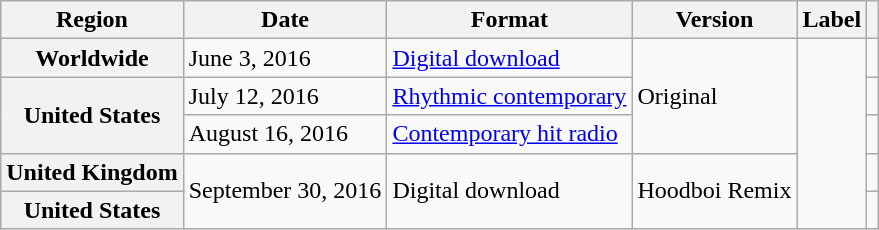<table class="wikitable plainrowheaders">
<tr>
<th scope="col">Region</th>
<th scope="col">Date</th>
<th scope="col">Format</th>
<th scope="col">Version</th>
<th scope="col">Label</th>
<th scope="col"></th>
</tr>
<tr>
<th scope="row">Worldwide</th>
<td>June 3, 2016</td>
<td><a href='#'>Digital download</a></td>
<td rowspan="3">Original</td>
<td rowspan="5"></td>
<td align="center"></td>
</tr>
<tr>
<th scope="row" rowspan="2">United States</th>
<td>July 12, 2016</td>
<td><a href='#'>Rhythmic contemporary</a></td>
<td align="center"></td>
</tr>
<tr>
<td>August 16, 2016</td>
<td><a href='#'>Contemporary hit radio</a></td>
<td align="center"></td>
</tr>
<tr>
<th scope="row">United Kingdom</th>
<td rowspan="2">September 30, 2016</td>
<td rowspan="2">Digital download</td>
<td rowspan="2">Hoodboi Remix</td>
<td align="center"></td>
</tr>
<tr>
<th scope="row">United States</th>
<td align="center"></td>
</tr>
</table>
